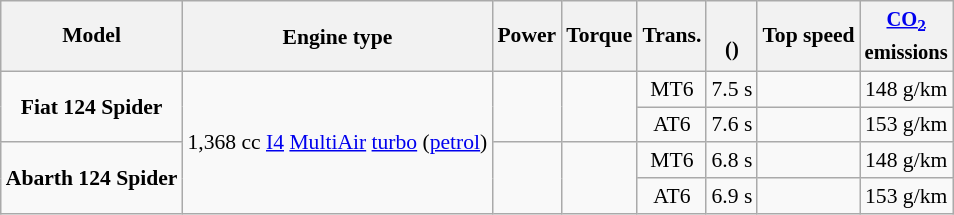<table class="wikitable" style="text-align:center; font-size:90%;">
<tr>
<th>Model</th>
<th style="line-height:1.3em;">Engine type</th>
<th>Power</th>
<th>Torque</th>
<th>Trans.</th>
<th style="line-height:1.3em; font-size:95%;"><br>()</th>
<th>Top speed</th>
<th style="line-height:1.3em; font-size:95%;"><a href='#'>CO<sub>2</sub></a><br>emissions</th>
</tr>
<tr>
<td rowspan=2><strong>Fiat 124 Spider</strong></td>
<td rowspan=4>1,368 cc <a href='#'>I4</a> <a href='#'>MultiAir</a> <a href='#'>turbo</a> (<a href='#'>petrol</a>)</td>
<td rowspan=2> </td>
<td rowspan=2> </td>
<td>MT6</td>
<td>7.5 s</td>
<td></td>
<td>148 g/km</td>
</tr>
<tr>
<td>AT6</td>
<td>7.6 s</td>
<td></td>
<td>153 g/km</td>
</tr>
<tr>
<td rowspan=2><strong>Abarth 124 Spider</strong></td>
<td rowspan=2> </td>
<td rowspan=2> </td>
<td>MT6</td>
<td>6.8 s</td>
<td></td>
<td>148 g/km</td>
</tr>
<tr>
<td>AT6</td>
<td>6.9 s</td>
<td></td>
<td>153 g/km</td>
</tr>
</table>
